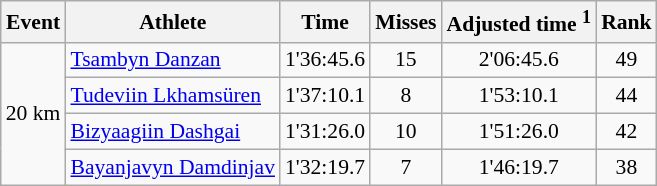<table class="wikitable" style="font-size:90%">
<tr>
<th>Event</th>
<th>Athlete</th>
<th>Time</th>
<th>Misses</th>
<th>Adjusted time <sup>1</sup></th>
<th>Rank</th>
</tr>
<tr>
<td rowspan="4">20 km</td>
<td><a href='#'>Tsambyn Danzan</a></td>
<td align="center">1'36:45.6</td>
<td align="center">15</td>
<td align="center">2'06:45.6</td>
<td align="center">49</td>
</tr>
<tr>
<td><a href='#'>Tudeviin Lkhamsüren</a></td>
<td align="center">1'37:10.1</td>
<td align="center">8</td>
<td align="center">1'53:10.1</td>
<td align="center">44</td>
</tr>
<tr>
<td><a href='#'>Bizyaagiin Dashgai</a></td>
<td align="center">1'31:26.0</td>
<td align="center">10</td>
<td align="center">1'51:26.0</td>
<td align="center">42</td>
</tr>
<tr>
<td><a href='#'>Bayanjavyn Damdinjav</a></td>
<td align="center">1'32:19.7</td>
<td align="center">7</td>
<td align="center">1'46:19.7</td>
<td align="center">38</td>
</tr>
</table>
